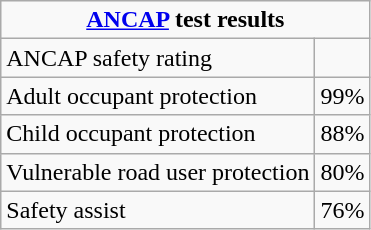<table class="wikitable">
<tr>
<td colspan="2" align="center"><strong><a href='#'>ANCAP</a> test results</strong></td>
</tr>
<tr>
<td>ANCAP safety rating</td>
<td></td>
</tr>
<tr>
<td>Adult occupant protection</td>
<td>99%</td>
</tr>
<tr>
<td>Child occupant protection</td>
<td>88%</td>
</tr>
<tr>
<td>Vulnerable road user protection</td>
<td>80%</td>
</tr>
<tr>
<td>Safety assist</td>
<td>76%</td>
</tr>
</table>
